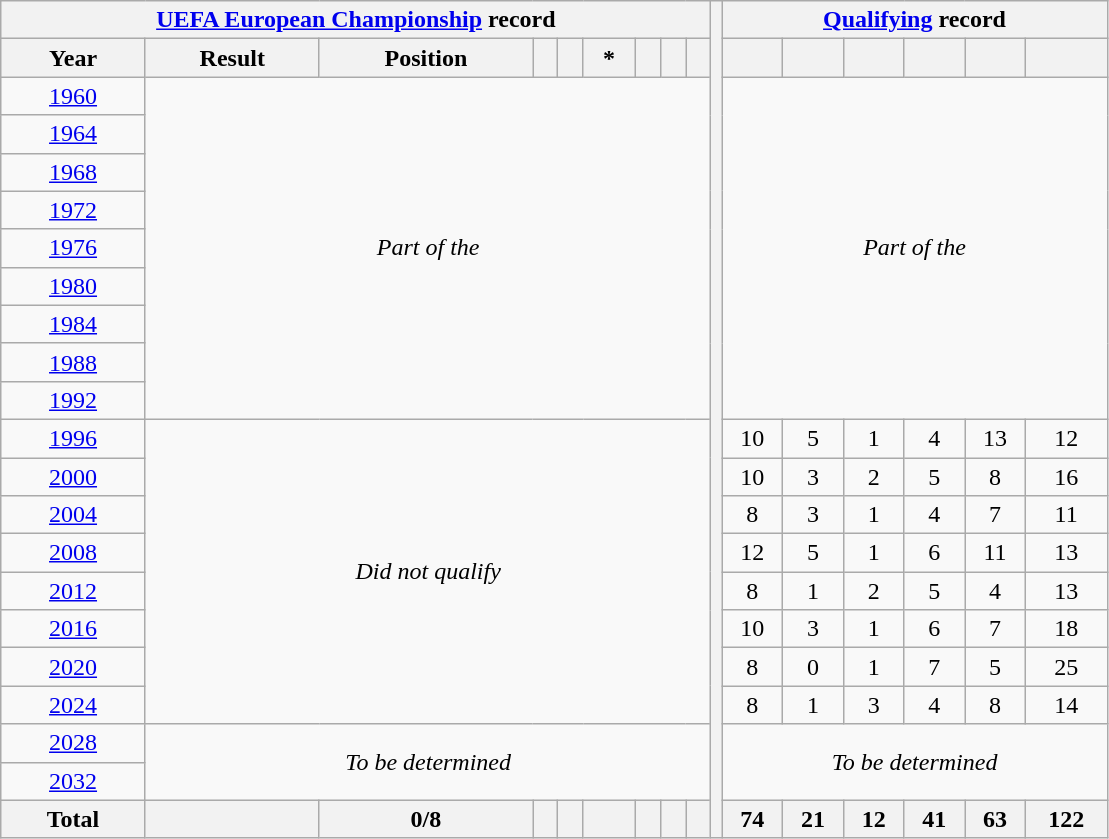<table class="wikitable" style="text-align: center;">
<tr>
<th colspan=9><a href='#'>UEFA European Championship</a> record</th>
<th style="width:1%;" rowspan=22></th>
<th colspan=6><a href='#'>Qualifying</a> record</th>
</tr>
<tr>
<th>Year</th>
<th>Result</th>
<th>Position</th>
<th></th>
<th></th>
<th>*</th>
<th></th>
<th></th>
<th></th>
<th></th>
<th></th>
<th></th>
<th></th>
<th></th>
<th></th>
</tr>
<tr>
<td> <a href='#'>1960</a></td>
<td colspan=8 rowspan=9><em>Part of the </em></td>
<td colspan=6 rowspan=9><em>Part of the </em></td>
</tr>
<tr>
<td> <a href='#'>1964</a></td>
</tr>
<tr>
<td> <a href='#'>1968</a></td>
</tr>
<tr>
<td> <a href='#'>1972</a></td>
</tr>
<tr>
<td> <a href='#'>1976</a></td>
</tr>
<tr>
<td> <a href='#'>1980</a></td>
</tr>
<tr>
<td> <a href='#'>1984</a></td>
</tr>
<tr>
<td> <a href='#'>1988</a></td>
</tr>
<tr>
<td> <a href='#'>1992</a></td>
</tr>
<tr>
<td> <a href='#'>1996</a></td>
<td colspan=8 rowspan=8><em>Did not qualify</em></td>
<td>10</td>
<td>5</td>
<td>1</td>
<td>4</td>
<td>13</td>
<td>12</td>
</tr>
<tr>
<td>  <a href='#'>2000</a></td>
<td>10</td>
<td>3</td>
<td>2</td>
<td>5</td>
<td>8</td>
<td>16</td>
</tr>
<tr>
<td> <a href='#'>2004</a></td>
<td>8</td>
<td>3</td>
<td>1</td>
<td>4</td>
<td>7</td>
<td>11</td>
</tr>
<tr>
<td>  <a href='#'>2008</a></td>
<td>12</td>
<td>5</td>
<td>1</td>
<td>6</td>
<td>11</td>
<td>13</td>
</tr>
<tr>
<td>  <a href='#'>2012</a></td>
<td>8</td>
<td>1</td>
<td>2</td>
<td>5</td>
<td>4</td>
<td>13</td>
</tr>
<tr>
<td> <a href='#'>2016</a></td>
<td>10</td>
<td>3</td>
<td>1</td>
<td>6</td>
<td>7</td>
<td>18</td>
</tr>
<tr>
<td> <a href='#'>2020</a></td>
<td>8</td>
<td>0</td>
<td>1</td>
<td>7</td>
<td>5</td>
<td>25</td>
</tr>
<tr>
<td> <a href='#'>2024</a></td>
<td>8</td>
<td>1</td>
<td>3</td>
<td>4</td>
<td>8</td>
<td>14</td>
</tr>
<tr>
<td>  <a href='#'>2028</a></td>
<td colspan=8 rowspan=2><em>To be determined</em></td>
<td colspan=6 rowspan=2><em>To be determined</em></td>
</tr>
<tr>
<td>  <a href='#'>2032</a></td>
</tr>
<tr>
<th>Total</th>
<th></th>
<th>0/8</th>
<th></th>
<th></th>
<th></th>
<th></th>
<th></th>
<th></th>
<th>74</th>
<th>21</th>
<th>12</th>
<th>41</th>
<th>63</th>
<th>122</th>
</tr>
</table>
